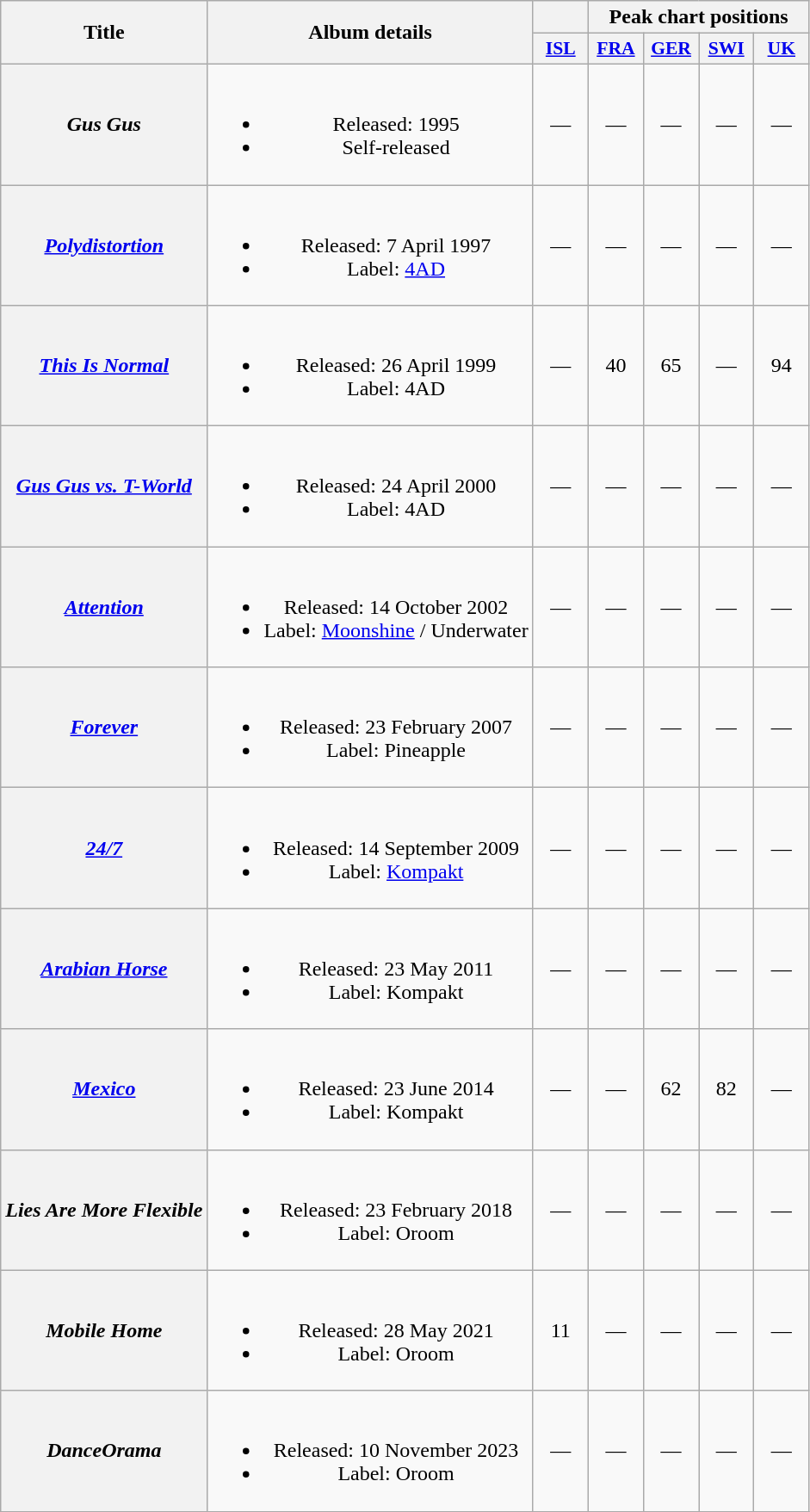<table class="wikitable plainrowheaders" style="text-align:center;">
<tr>
<th scope="col" rowspan="2">Title</th>
<th scope="col" rowspan="2">Album details</th>
<th></th>
<th colspan="4">Peak chart positions</th>
</tr>
<tr>
<th scope="col" style="width:2.5em;font-size:90%;"><a href='#'>ISL</a><br></th>
<th scope="col" style="width:2.5em;font-size:90%;"><a href='#'>FRA</a><br></th>
<th scope="col" style="width:2.5em;font-size:90%;"><a href='#'>GER</a><br></th>
<th scope="col" style="width:2.5em;font-size:90%;"><a href='#'>SWI</a><br></th>
<th scope="col" style="width:2.5em;font-size:90%;"><a href='#'>UK</a><br></th>
</tr>
<tr>
<th scope="row"><em>Gus Gus</em></th>
<td><br><ul><li>Released: 1995</li><li>Self-released</li></ul></td>
<td>—</td>
<td>—</td>
<td>—</td>
<td>—</td>
<td>—</td>
</tr>
<tr>
<th scope="row"><em><a href='#'>Polydistortion</a></em></th>
<td><br><ul><li>Released: 7 April 1997</li><li>Label: <a href='#'>4AD</a></li></ul></td>
<td>—</td>
<td>—</td>
<td>—</td>
<td>—</td>
<td>—</td>
</tr>
<tr>
<th scope="row"><em><a href='#'>This Is Normal</a></em></th>
<td><br><ul><li>Released: 26 April 1999</li><li>Label: 4AD</li></ul></td>
<td>—</td>
<td>40</td>
<td>65</td>
<td>—</td>
<td>94</td>
</tr>
<tr>
<th scope="row"><em><a href='#'>Gus Gus vs. T-World</a></em></th>
<td><br><ul><li>Released: 24 April 2000</li><li>Label: 4AD</li></ul></td>
<td>—</td>
<td>—</td>
<td>—</td>
<td>—</td>
<td>—</td>
</tr>
<tr>
<th scope="row"><em><a href='#'>Attention</a></em></th>
<td><br><ul><li>Released: 14 October 2002</li><li>Label: <a href='#'>Moonshine</a> / Underwater</li></ul></td>
<td>—</td>
<td>—</td>
<td>—</td>
<td>—</td>
<td>—</td>
</tr>
<tr>
<th scope="row"><em><a href='#'>Forever</a></em></th>
<td><br><ul><li>Released: 23 February 2007</li><li>Label: Pineapple</li></ul></td>
<td>—</td>
<td>—</td>
<td>—</td>
<td>—</td>
<td>—</td>
</tr>
<tr>
<th scope="row"><em><a href='#'>24/7</a></em></th>
<td><br><ul><li>Released: 14 September 2009</li><li>Label: <a href='#'>Kompakt</a></li></ul></td>
<td>—</td>
<td>—</td>
<td>—</td>
<td>—</td>
<td>—</td>
</tr>
<tr>
<th scope="row"><em><a href='#'>Arabian Horse</a></em></th>
<td><br><ul><li>Released: 23 May 2011</li><li>Label: Kompakt</li></ul></td>
<td>—</td>
<td>—</td>
<td>—</td>
<td>—</td>
<td>—</td>
</tr>
<tr>
<th scope="row"><em><a href='#'>Mexico</a></em></th>
<td><br><ul><li>Released: 23 June 2014</li><li>Label: Kompakt</li></ul></td>
<td>—</td>
<td>—</td>
<td>62</td>
<td>82</td>
<td>—</td>
</tr>
<tr>
<th scope="row"><em>Lies Are More Flexible</em></th>
<td><br><ul><li>Released: 23 February 2018</li><li>Label: Oroom</li></ul></td>
<td>—</td>
<td>—</td>
<td>—</td>
<td>—</td>
<td>—</td>
</tr>
<tr>
<th scope="row"><em>Mobile Home</em></th>
<td><br><ul><li>Released: 28 May 2021</li><li>Label: Oroom</li></ul></td>
<td>11</td>
<td>—</td>
<td>—</td>
<td>—</td>
<td>—</td>
</tr>
<tr>
<th scope="row"><em>DanceOrama</em></th>
<td><br><ul><li>Released: 10 November 2023</li><li>Label: Oroom</li></ul></td>
<td>—</td>
<td>—</td>
<td>—</td>
<td>—</td>
<td>—</td>
</tr>
<tr>
</tr>
</table>
